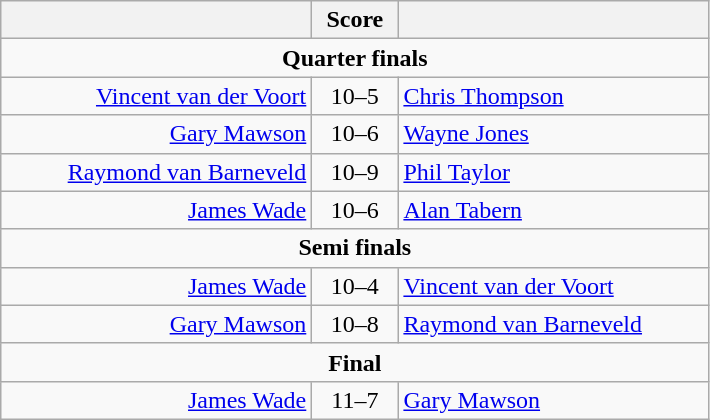<table class=wikitable style="text-align:center">
<tr>
<th width=200></th>
<th width=50>Score</th>
<th width=200></th>
</tr>
<tr align=center>
<td colspan="3"><strong>Quarter finals</strong></td>
</tr>
<tr align=left>
<td align=right><a href='#'>Vincent van der Voort</a> </td>
<td align=center>10–5</td>
<td> <a href='#'>Chris Thompson</a></td>
</tr>
<tr align=left>
<td align=right><a href='#'>Gary Mawson</a> </td>
<td align=center>10–6</td>
<td> <a href='#'>Wayne Jones</a></td>
</tr>
<tr align=left>
<td align=right><a href='#'>Raymond van Barneveld</a> </td>
<td align=center>10–9</td>
<td> <a href='#'>Phil Taylor</a></td>
</tr>
<tr align=left>
<td align=right><a href='#'>James Wade</a> </td>
<td align=center>10–6</td>
<td> <a href='#'>Alan Tabern</a></td>
</tr>
<tr align=center>
<td colspan="3"><strong>Semi finals</strong></td>
</tr>
<tr align=left>
<td align=right><a href='#'>James Wade</a> </td>
<td align=center>10–4</td>
<td> <a href='#'>Vincent van der Voort</a></td>
</tr>
<tr align=left>
<td align=right><a href='#'>Gary Mawson</a> </td>
<td align=center>10–8</td>
<td> <a href='#'>Raymond van Barneveld</a></td>
</tr>
<tr align=center>
<td colspan="3"><strong>Final</strong></td>
</tr>
<tr align=left>
<td align=right><a href='#'>James Wade</a> </td>
<td align=center>11–7</td>
<td>  <a href='#'>Gary Mawson</a></td>
</tr>
</table>
